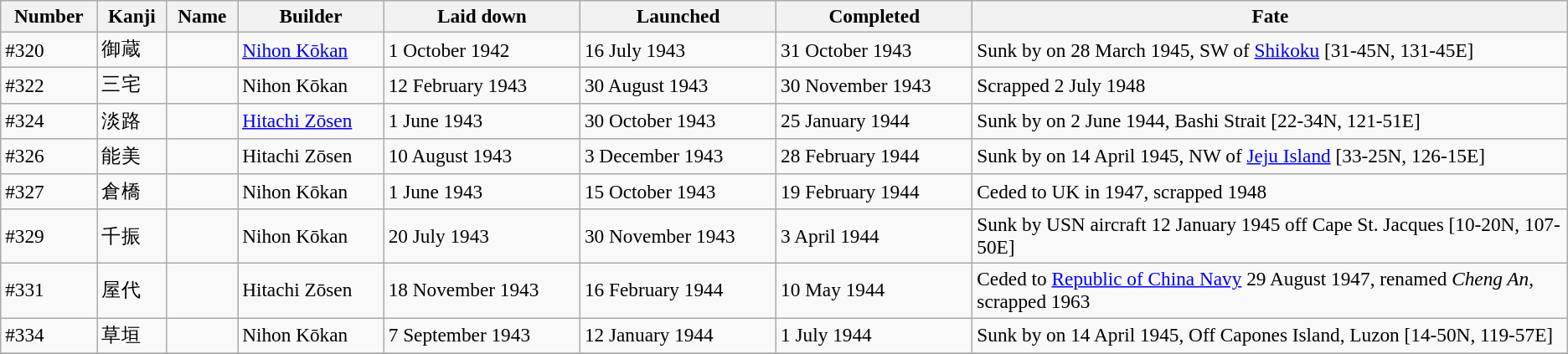<table class="wikitable" style="font-size:97%;">
<tr>
<th>Number</th>
<th>Kanji</th>
<th>Name</th>
<th>Builder</th>
<th>Laid down</th>
<th>Launched</th>
<th>Completed</th>
<th width="38%">Fate</th>
</tr>
<tr>
<td>#320</td>
<td>御蔵</td>
<td></td>
<td><a href='#'>Nihon Kōkan</a></td>
<td>1 October 1942</td>
<td>16 July 1943</td>
<td>31 October 1943</td>
<td>Sunk by  on 28 March 1945, SW of <a href='#'>Shikoku</a> [31-45N, 131-45E]</td>
</tr>
<tr>
<td>#322</td>
<td>三宅</td>
<td></td>
<td>Nihon Kōkan</td>
<td>12 February 1943</td>
<td>30 August 1943</td>
<td>30 November 1943</td>
<td>Scrapped 2 July 1948</td>
</tr>
<tr>
<td>#324</td>
<td>淡路</td>
<td></td>
<td><a href='#'>Hitachi Zōsen</a></td>
<td>1 June 1943</td>
<td>30 October 1943</td>
<td>25 January 1944</td>
<td>Sunk by  on 2 June 1944, Bashi Strait [22-34N, 121-51E]</td>
</tr>
<tr>
<td>#326</td>
<td>能美</td>
<td></td>
<td>Hitachi Zōsen</td>
<td>10 August 1943</td>
<td>3 December 1943</td>
<td>28 February 1944</td>
<td>Sunk by  on 14 April 1945, NW of <a href='#'>Jeju Island</a> [33-25N, 126-15E]</td>
</tr>
<tr>
<td>#327</td>
<td>倉橋</td>
<td></td>
<td>Nihon Kōkan</td>
<td>1 June 1943</td>
<td>15 October 1943</td>
<td>19 February 1944</td>
<td>Ceded to UK in 1947, scrapped 1948</td>
</tr>
<tr>
<td>#329</td>
<td>千振</td>
<td></td>
<td>Nihon Kōkan</td>
<td>20 July 1943</td>
<td>30 November 1943</td>
<td>3 April 1944</td>
<td>Sunk by USN aircraft 12 January 1945 off Cape St. Jacques [10-20N, 107-50E]</td>
</tr>
<tr>
<td>#331</td>
<td>屋代</td>
<td></td>
<td>Hitachi Zōsen</td>
<td>18 November 1943</td>
<td>16 February 1944</td>
<td>10 May 1944</td>
<td>Ceded to <a href='#'>Republic of China Navy</a> 29 August 1947, renamed <em>Cheng An</em>, scrapped 1963</td>
</tr>
<tr>
<td>#334</td>
<td>草垣</td>
<td></td>
<td>Nihon Kōkan</td>
<td>7 September 1943</td>
<td>12 January 1944</td>
<td>1 July 1944</td>
<td>Sunk by  on 14 April 1945, Off Capones Island, Luzon [14-50N, 119-57E]</td>
</tr>
<tr>
</tr>
</table>
